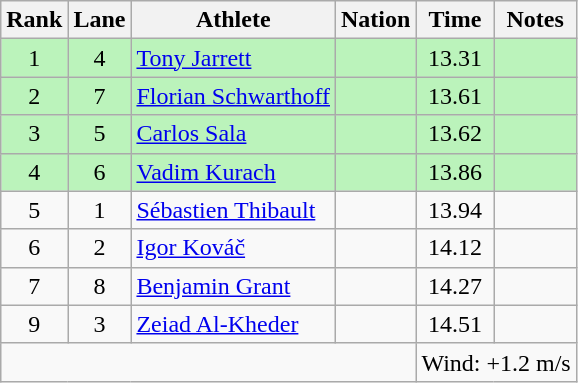<table class="wikitable sortable" style="text-align:center">
<tr>
<th>Rank</th>
<th>Lane</th>
<th>Athlete</th>
<th>Nation</th>
<th>Time</th>
<th>Notes</th>
</tr>
<tr style="background:#bbf3bb;">
<td>1</td>
<td>4</td>
<td align=left><a href='#'>Tony Jarrett</a></td>
<td align=left></td>
<td>13.31</td>
<td></td>
</tr>
<tr style="background:#bbf3bb;">
<td>2</td>
<td>7</td>
<td align=left><a href='#'>Florian Schwarthoff</a></td>
<td align=left></td>
<td>13.61</td>
<td></td>
</tr>
<tr style="background:#bbf3bb;">
<td>3</td>
<td>5</td>
<td align=left><a href='#'>Carlos Sala</a></td>
<td align=left></td>
<td>13.62</td>
<td></td>
</tr>
<tr style="background:#bbf3bb;">
<td>4</td>
<td>6</td>
<td align=left><a href='#'>Vadim Kurach</a></td>
<td align=left></td>
<td>13.86</td>
<td></td>
</tr>
<tr>
<td>5</td>
<td>1</td>
<td align=left><a href='#'>Sébastien Thibault</a></td>
<td align=left></td>
<td>13.94</td>
<td></td>
</tr>
<tr>
<td>6</td>
<td>2</td>
<td align=left><a href='#'>Igor Kováč</a></td>
<td align=left></td>
<td>14.12</td>
<td></td>
</tr>
<tr>
<td>7</td>
<td>8</td>
<td align=left><a href='#'>Benjamin Grant</a></td>
<td align=left></td>
<td>14.27</td>
<td></td>
</tr>
<tr>
<td>9</td>
<td>3</td>
<td align=left><a href='#'>Zeiad Al-Kheder</a></td>
<td align=left></td>
<td>14.51</td>
<td></td>
</tr>
<tr class="sortbottom">
<td colspan=4></td>
<td colspan="2" style="text-align:left;">Wind: +1.2 m/s</td>
</tr>
</table>
